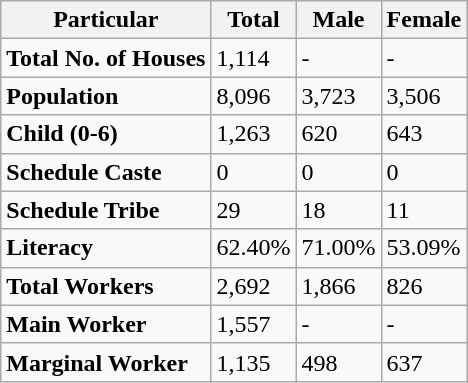<table class="wikitable">
<tr>
<th>Particular</th>
<th>Total</th>
<th>Male</th>
<th>Female</th>
</tr>
<tr>
<td><strong>Total No. of Houses</strong></td>
<td>1,114</td>
<td>-</td>
<td>-</td>
</tr>
<tr>
<td><strong>Population</strong></td>
<td>8,096</td>
<td>3,723</td>
<td>3,506</td>
</tr>
<tr>
<td><strong>Child (0-6)</strong></td>
<td>1,263</td>
<td>620</td>
<td>643</td>
</tr>
<tr>
<td><strong>Schedule Caste</strong></td>
<td>0</td>
<td>0</td>
<td>0</td>
</tr>
<tr>
<td><strong>Schedule Tribe</strong></td>
<td>29</td>
<td>18</td>
<td>11</td>
</tr>
<tr>
<td><strong>Literacy</strong></td>
<td>62.40%</td>
<td>71.00%</td>
<td>53.09%</td>
</tr>
<tr>
<td><strong>Total Workers</strong></td>
<td>2,692</td>
<td>1,866</td>
<td>826</td>
</tr>
<tr>
<td><strong>Main Worker</strong></td>
<td>1,557</td>
<td>-</td>
<td>-</td>
</tr>
<tr>
<td><strong>Marginal Worker</strong></td>
<td>1,135</td>
<td>498</td>
<td>637</td>
</tr>
</table>
